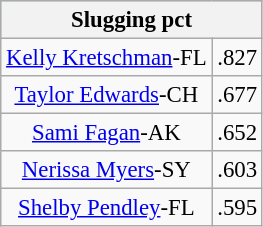<table class="wikitable" style="font-size:95%; text-align:center;">
<tr style="background:lightblue;"||>
<th colspan=2>Slugging pct</th>
</tr>
<tr>
<td><a href='#'>Kelly Kretschman</a>-FL</td>
<td>.827</td>
</tr>
<tr>
<td><a href='#'>Taylor Edwards</a>-CH</td>
<td>.677</td>
</tr>
<tr>
<td><a href='#'>Sami Fagan</a>-AK</td>
<td>.652</td>
</tr>
<tr>
<td><a href='#'>Nerissa Myers</a>-SY</td>
<td>.603</td>
</tr>
<tr>
<td><a href='#'>Shelby Pendley</a>-FL</td>
<td>.595</td>
</tr>
</table>
